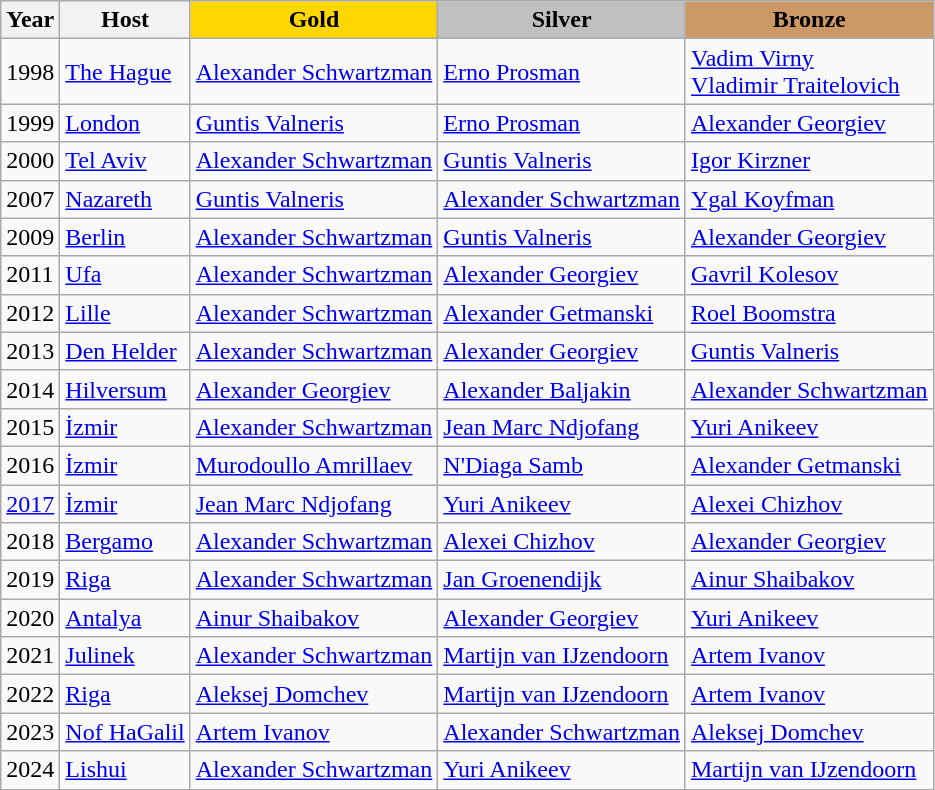<table class="wikitable">
<tr>
<th>Year</th>
<th>Host</th>
<th style="background-color:gold;">Gold</th>
<th style="background-color:silver;">Silver</th>
<th style="background-color:#cc9966;">Bronze</th>
</tr>
<tr>
<td>1998</td>
<td> <a href='#'>The Hague</a></td>
<td> <a href='#'>Alexander Schwartzman</a></td>
<td> <a href='#'>Erno Prosman</a></td>
<td> <a href='#'>Vadim Virny</a><br> <a href='#'>Vladimir Traitelovich</a></td>
</tr>
<tr>
<td>1999</td>
<td> <a href='#'>London</a></td>
<td> <a href='#'>Guntis Valneris</a></td>
<td> <a href='#'>Erno Prosman</a></td>
<td> <a href='#'>Alexander Georgiev</a></td>
</tr>
<tr>
<td>2000</td>
<td> <a href='#'>Tel Aviv</a></td>
<td> <a href='#'>Alexander Schwartzman</a></td>
<td> <a href='#'>Guntis Valneris</a></td>
<td> <a href='#'>Igor Kirzner</a></td>
</tr>
<tr>
<td>2007</td>
<td> <a href='#'>Nazareth</a></td>
<td> <a href='#'>Guntis Valneris</a></td>
<td> <a href='#'>Alexander Schwartzman</a></td>
<td> <a href='#'>Ygal Koyfman</a></td>
</tr>
<tr>
<td>2009</td>
<td> <a href='#'>Berlin</a></td>
<td> <a href='#'>Alexander Schwartzman</a></td>
<td> <a href='#'>Guntis Valneris</a></td>
<td> <a href='#'>Alexander Georgiev</a></td>
</tr>
<tr>
<td>2011</td>
<td> <a href='#'>Ufa</a></td>
<td> <a href='#'>Alexander Schwartzman</a></td>
<td> <a href='#'>Alexander Georgiev</a></td>
<td> <a href='#'>Gavril Kolesov</a></td>
</tr>
<tr>
<td>2012</td>
<td> <a href='#'>Lille</a></td>
<td> <a href='#'>Alexander Schwartzman</a></td>
<td> <a href='#'>Alexander Getmanski</a></td>
<td> <a href='#'>Roel Boomstra</a></td>
</tr>
<tr>
<td>2013</td>
<td> <a href='#'>Den Helder</a></td>
<td> <a href='#'>Alexander Schwartzman</a></td>
<td> <a href='#'>Alexander Georgiev</a></td>
<td> <a href='#'>Guntis Valneris</a></td>
</tr>
<tr>
<td>2014</td>
<td> <a href='#'>Hilversum</a></td>
<td> <a href='#'>Alexander Georgiev</a></td>
<td> <a href='#'>Alexander Baljakin</a></td>
<td> <a href='#'>Alexander Schwartzman</a></td>
</tr>
<tr>
<td>2015</td>
<td> <a href='#'>İzmir</a></td>
<td> <a href='#'>Alexander Schwartzman</a></td>
<td> <a href='#'>Jean Marc Ndjofang</a></td>
<td> <a href='#'>Yuri Anikeev</a></td>
</tr>
<tr>
<td>2016</td>
<td> <a href='#'>İzmir</a></td>
<td> <a href='#'>Murodoullo Amrillaev</a></td>
<td> <a href='#'>N'Diaga Samb</a></td>
<td> <a href='#'>Alexander Getmanski</a></td>
</tr>
<tr>
<td><a href='#'>2017</a></td>
<td> <a href='#'>İzmir</a></td>
<td> <a href='#'>Jean Marc Ndjofang</a></td>
<td> <a href='#'>Yuri Anikeev</a></td>
<td> <a href='#'>Alexei Chizhov</a></td>
</tr>
<tr>
<td>2018</td>
<td> <a href='#'>Bergamo</a></td>
<td> <a href='#'>Alexander Schwartzman</a></td>
<td> <a href='#'>Alexei Chizhov</a></td>
<td> <a href='#'>Alexander Georgiev</a></td>
</tr>
<tr>
<td>2019</td>
<td> <a href='#'>Riga</a></td>
<td> <a href='#'>Alexander Schwartzman</a></td>
<td> <a href='#'>Jan Groenendijk</a></td>
<td> <a href='#'>Ainur Shaibakov</a></td>
</tr>
<tr>
<td>2020</td>
<td> <a href='#'>Antalya</a></td>
<td> <a href='#'>Ainur Shaibakov</a></td>
<td> <a href='#'>Alexander Georgiev</a></td>
<td> <a href='#'>Yuri Anikeev</a></td>
</tr>
<tr>
<td>2021</td>
<td> <a href='#'>Julinek</a></td>
<td>  <a href='#'>Alexander Schwartzman</a></td>
<td> <a href='#'>Martijn van IJzendoorn</a></td>
<td> <a href='#'>Artem Ivanov</a></td>
</tr>
<tr>
<td>2022</td>
<td> <a href='#'>Riga</a></td>
<td>  <a href='#'>Aleksej Domchev</a></td>
<td> <a href='#'>Martijn van IJzendoorn</a></td>
<td> <a href='#'>Artem Ivanov</a></td>
</tr>
<tr>
<td>2023</td>
<td> <a href='#'>Nof HaGalil</a></td>
<td> <a href='#'>Artem Ivanov</a></td>
<td> <a href='#'>Alexander Schwartzman</a></td>
<td> <a href='#'>Aleksej Domchev</a></td>
</tr>
<tr>
<td>2024</td>
<td> <a href='#'>Lishui</a></td>
<td> <a href='#'>Alexander Schwartzman</a></td>
<td> <a href='#'>Yuri Anikeev</a></td>
<td> <a href='#'>Martijn van IJzendoorn</a></td>
</tr>
</table>
